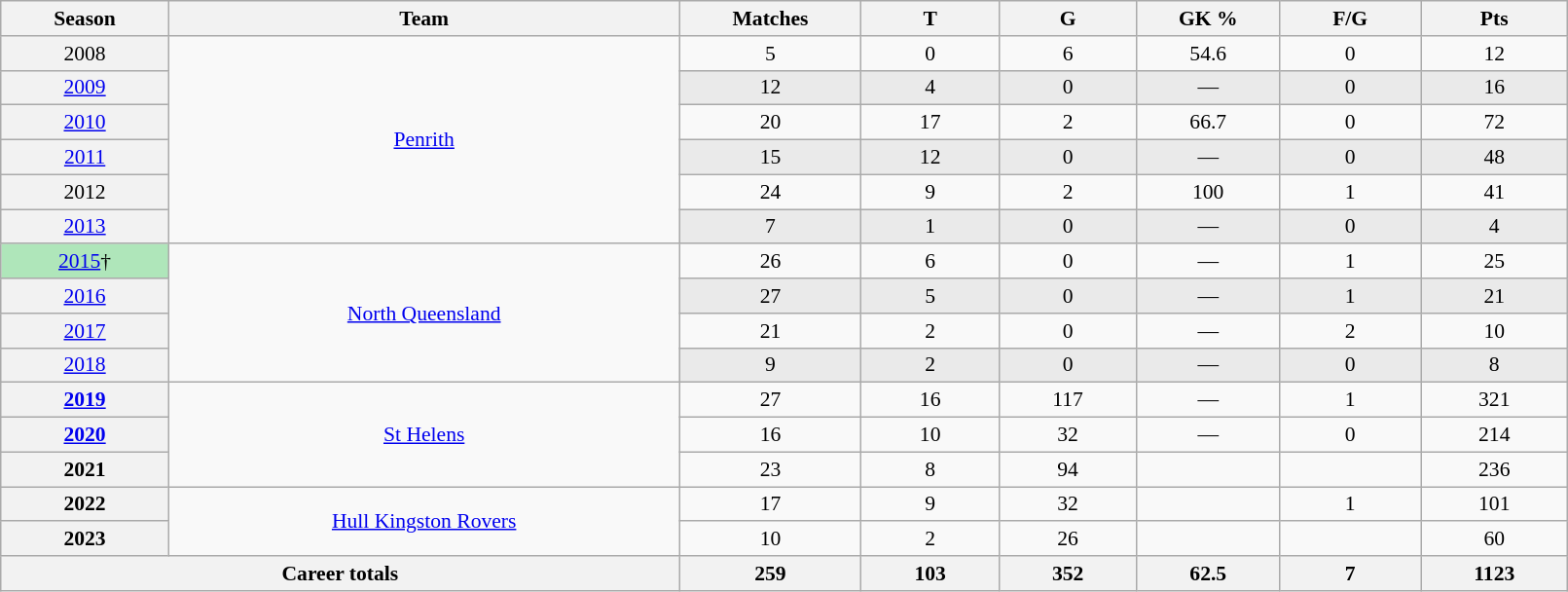<table class="wikitable sortable"  style="font-size:90%; text-align:center; width:85%;">
<tr>
<th width=2%>Season</th>
<th width=8%>Team</th>
<th width=2%>Matches</th>
<th width=2%>T</th>
<th width=2%>G</th>
<th width=2%>GK %</th>
<th width=2%>F/G</th>
<th width=2%>Pts</th>
</tr>
<tr>
<th scope="row" style="text-align:center; font-weight:normal">2008</th>
<td rowspan="6" style="text-align:center;"> <a href='#'>Penrith</a></td>
<td>5</td>
<td>0</td>
<td>6</td>
<td>54.6</td>
<td>0</td>
<td>12</td>
</tr>
<tr style="background-color: #EAEAEA">
<th scope="row" style="text-align:center; font-weight:normal"><a href='#'>2009</a></th>
<td>12</td>
<td>4</td>
<td>0</td>
<td>—</td>
<td>0</td>
<td>16</td>
</tr>
<tr>
<th scope="row" style="text-align:center; font-weight:normal"><a href='#'>2010</a></th>
<td>20</td>
<td>17</td>
<td>2</td>
<td>66.7</td>
<td>0</td>
<td>72</td>
</tr>
<tr style="background-color: #EAEAEA">
<th scope="row" style="text-align:center; font-weight:normal"><a href='#'>2011</a></th>
<td>15</td>
<td>12</td>
<td>0</td>
<td>—</td>
<td>0</td>
<td>48</td>
</tr>
<tr>
<th scope="row" style="text-align:center; font-weight:normal">2012</th>
<td>24</td>
<td>9</td>
<td>2</td>
<td>100</td>
<td>1</td>
<td>41</td>
</tr>
<tr style="background-color: #EAEAEA">
<th scope="row" style="text-align:center; font-weight:normal"><a href='#'>2013</a></th>
<td>7</td>
<td>1</td>
<td>0</td>
<td>—</td>
<td>0</td>
<td>4</td>
</tr>
<tr>
<th scope="row" style="text-align:center; font-weight:normal; background:#afe6ba;"><a href='#'>2015</a>†</th>
<td rowspan="4" style="text-align:center;"> <a href='#'>North Queensland</a></td>
<td>26</td>
<td>6</td>
<td>0</td>
<td>—</td>
<td>1</td>
<td>25</td>
</tr>
<tr style="background-color: #EAEAEA">
<th scope="row" style="text-align:center; font-weight:normal"><a href='#'>2016</a></th>
<td>27</td>
<td>5</td>
<td>0</td>
<td>—</td>
<td>1</td>
<td>21</td>
</tr>
<tr>
<th scope="row" style="text-align:center; font-weight:normal"><a href='#'>2017</a></th>
<td>21</td>
<td>2</td>
<td>0</td>
<td>—</td>
<td>2</td>
<td>10</td>
</tr>
<tr style="background-color: #EAEAEA">
<th scope="row" style="text-align:center; font-weight:normal"><a href='#'>2018</a></th>
<td>9</td>
<td>2</td>
<td>0</td>
<td>—</td>
<td>0</td>
<td>8</td>
</tr>
<tr>
<th><a href='#'>2019</a></th>
<td rowspan="3"> <a href='#'>St Helens</a></td>
<td>27</td>
<td>16</td>
<td>117</td>
<td>—</td>
<td>1</td>
<td>321</td>
</tr>
<tr>
<th><a href='#'>2020</a></th>
<td>16</td>
<td>10</td>
<td>32</td>
<td>—</td>
<td>0</td>
<td>214</td>
</tr>
<tr>
<th>2021</th>
<td>23</td>
<td>8</td>
<td>94</td>
<td></td>
<td></td>
<td>236</td>
</tr>
<tr>
<th>2022</th>
<td rowspan="2"> <a href='#'>Hull Kingston Rovers</a></td>
<td>17</td>
<td>9</td>
<td>32</td>
<td></td>
<td>1</td>
<td>101</td>
</tr>
<tr>
<th>2023</th>
<td>10</td>
<td>2</td>
<td>26</td>
<td></td>
<td></td>
<td>60</td>
</tr>
<tr class="sortbottom">
<th colspan="2">Career totals</th>
<th>259</th>
<th>103</th>
<th>352</th>
<th>62.5</th>
<th>7</th>
<th>1123</th>
</tr>
</table>
